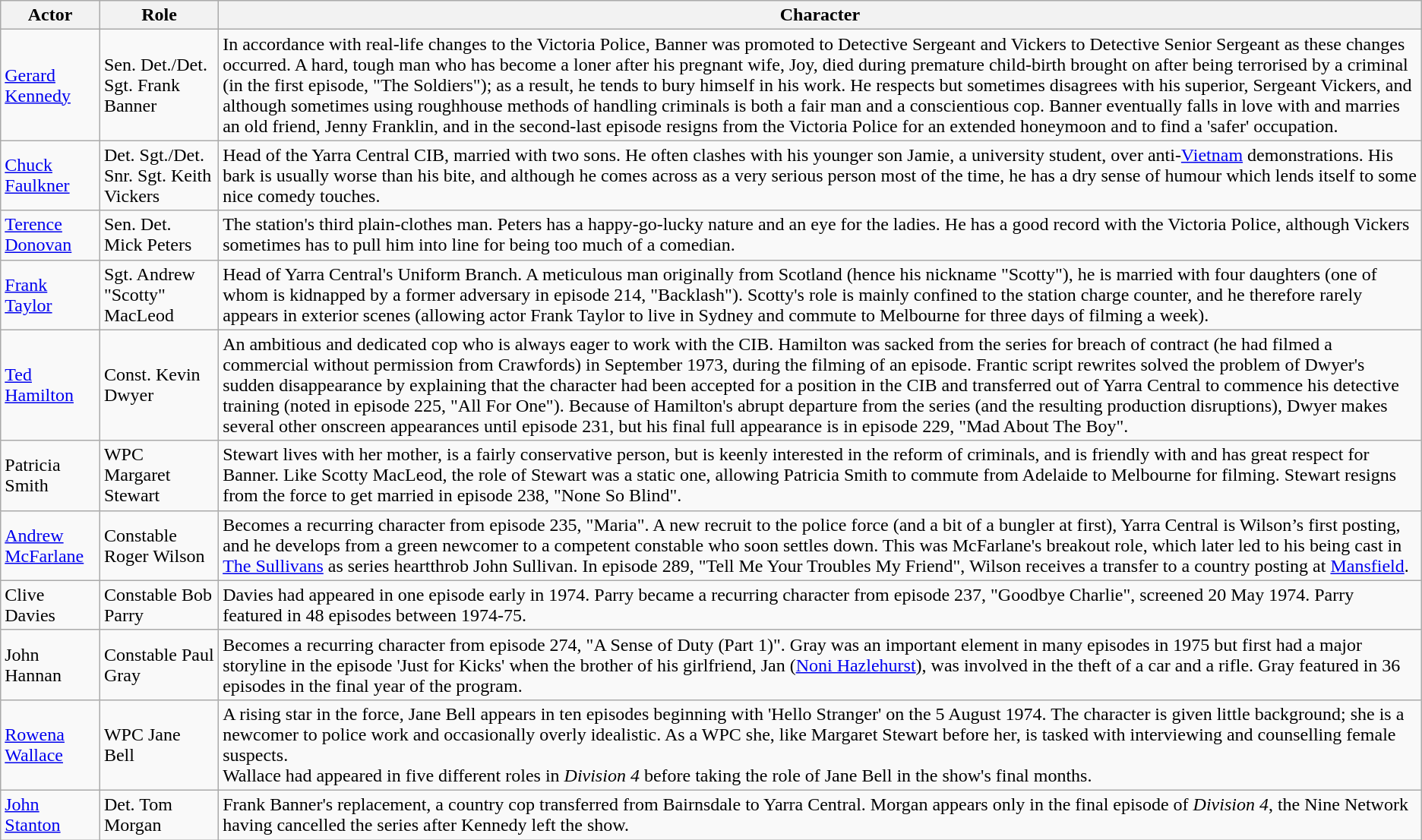<table class="wikitable">
<tr>
<th>Actor</th>
<th>Role</th>
<th>Character</th>
</tr>
<tr>
<td><a href='#'>Gerard Kennedy</a></td>
<td>Sen. Det./Det. Sgt. Frank Banner</td>
<td>In accordance with real-life changes to the Victoria Police, Banner was promoted to Detective Sergeant and Vickers to Detective Senior Sergeant as these changes occurred. A hard, tough man who has become a loner after his pregnant wife, Joy, died during premature child-birth brought on after being terrorised by a criminal (in the first episode, "The Soldiers"); as a result, he tends to bury himself in his work. He respects but sometimes disagrees with his superior, Sergeant Vickers, and although sometimes using roughhouse methods of handling criminals is both a fair man and a conscientious cop. Banner eventually falls in love with and marries an old friend, Jenny Franklin, and in the second-last episode resigns from the Victoria Police for an extended honeymoon and to find a 'safer' occupation.</td>
</tr>
<tr>
<td><a href='#'>Chuck Faulkner</a></td>
<td>Det. Sgt./Det. Snr. Sgt. Keith Vickers</td>
<td>Head of the Yarra Central CIB, married with two sons. He often clashes with his younger son Jamie, a university student, over anti-<a href='#'>Vietnam</a> demonstrations. His bark is usually worse than his bite, and although he comes across as a very serious person most of the time, he has a dry sense of humour which lends itself to some nice comedy touches.</td>
</tr>
<tr>
<td><a href='#'>Terence Donovan</a></td>
<td>Sen. Det. Mick Peters</td>
<td>The station's third plain-clothes man. Peters has a happy-go-lucky nature and an eye for the ladies. He has a good record with the Victoria Police, although Vickers sometimes has to pull him into line for being too much of a comedian.</td>
</tr>
<tr>
<td><a href='#'>Frank Taylor</a></td>
<td>Sgt. Andrew "Scotty" MacLeod</td>
<td>Head of Yarra Central's Uniform Branch.  A meticulous man originally from Scotland (hence his nickname "Scotty"), he is married with four daughters (one of whom is kidnapped by a former adversary in episode 214, "Backlash"). Scotty's role is mainly confined to the station charge counter, and he therefore rarely appears in exterior scenes (allowing actor Frank Taylor to live in Sydney and commute to Melbourne for three days of filming a week).</td>
</tr>
<tr>
<td><a href='#'>Ted Hamilton</a></td>
<td>Const. Kevin Dwyer</td>
<td>An ambitious and dedicated cop who is always eager to work with the CIB.  Hamilton was sacked from the series for breach of contract (he had filmed a commercial without permission from Crawfords) in September 1973, during the filming of an episode.  Frantic script rewrites solved the problem of Dwyer's sudden disappearance by explaining that the character had been accepted for a position in the CIB and transferred out of Yarra Central to commence his detective training (noted in episode 225, "All For One"). Because of Hamilton's abrupt departure from the series (and the resulting production disruptions), Dwyer makes several other onscreen appearances until episode 231, but his final full appearance is in episode 229, "Mad About The Boy".</td>
</tr>
<tr>
<td>Patricia Smith</td>
<td>WPC Margaret Stewart</td>
<td>Stewart lives with her mother, is a fairly conservative person, but is keenly interested in the reform of criminals, and is friendly with and has great respect for Banner.  Like Scotty MacLeod, the role of Stewart was a static one, allowing Patricia Smith to commute from Adelaide to Melbourne for filming.  Stewart resigns from the force to get married in episode 238, "None So Blind".</td>
</tr>
<tr>
<td><a href='#'>Andrew McFarlane</a></td>
<td>Constable Roger Wilson</td>
<td>Becomes a recurring character from episode 235, "Maria".  A new recruit to the police force (and a bit of a bungler at first), Yarra Central is Wilson’s first posting, and he develops from a green newcomer to a competent constable who soon settles down.  This was McFarlane's breakout role, which later led to his being cast in <a href='#'>The Sullivans</a> as series heartthrob John Sullivan.  In episode 289, "Tell Me Your Troubles My Friend", Wilson receives a transfer to a country posting at <a href='#'>Mansfield</a>.</td>
</tr>
<tr>
<td>Clive Davies</td>
<td>Constable Bob Parry</td>
<td>Davies had appeared in one episode early in 1974. Parry became a recurring character from episode 237, "Goodbye Charlie", screened 20 May 1974. Parry featured in 48 episodes between 1974-75.</td>
</tr>
<tr>
<td>John Hannan</td>
<td>Constable Paul Gray</td>
<td>Becomes a recurring character from episode 274, "A Sense of Duty (Part 1)". Gray was an important element in many episodes in 1975 but first had a major storyline in the episode 'Just for Kicks' when the brother of his girlfriend, Jan (<a href='#'>Noni Hazlehurst</a>), was involved in the theft of a car and a rifle. Gray featured in 36 episodes in the final year of the program.</td>
</tr>
<tr>
<td><a href='#'>Rowena Wallace</a></td>
<td>WPC Jane Bell</td>
<td>A rising star in the force, Jane Bell appears in ten episodes beginning with 'Hello Stranger' on the 5 August 1974. The character is given little background; she is a newcomer to police work and occasionally overly idealistic. As a WPC she, like Margaret Stewart before her, is tasked with interviewing and counselling female suspects.<br>Wallace had appeared in five different roles in <em>Division 4</em> before taking the role of Jane Bell in the show's final months.</td>
</tr>
<tr>
<td><a href='#'>John Stanton</a></td>
<td>Det. Tom Morgan</td>
<td>Frank Banner's replacement, a country cop transferred from Bairnsdale to Yarra Central.  Morgan appears only in the final episode of <em>Division 4</em>, the Nine Network having cancelled the series after Kennedy left the show.</td>
</tr>
</table>
